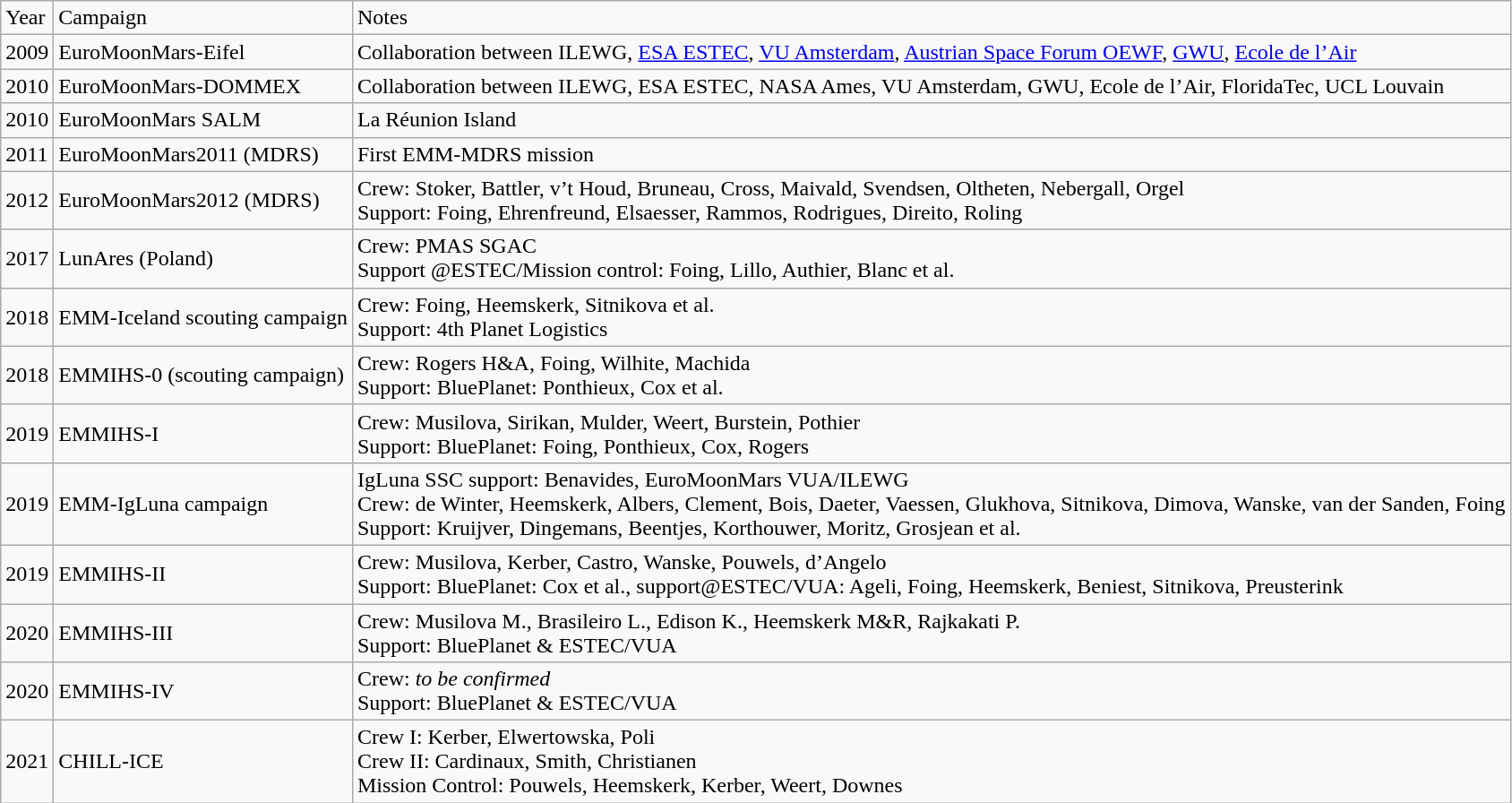<table class="wikitable">
<tr>
<td>Year</td>
<td>Campaign</td>
<td>Notes</td>
</tr>
<tr>
<td>2009</td>
<td>EuroMoonMars-Eifel</td>
<td>Collaboration between ILEWG, <a href='#'>ESA ESTEC</a>, <a href='#'>VU Amsterdam</a>, <a href='#'>Austrian Space Forum OEWF</a>, <a href='#'>GWU</a>, <a href='#'>Ecole de l’Air</a></td>
</tr>
<tr>
<td>2010</td>
<td>EuroMoonMars-DOMMEX</td>
<td>Collaboration between ILEWG, ESA ESTEC, NASA Ames, VU Amsterdam, GWU, Ecole de l’Air, FloridaTec, UCL Louvain</td>
</tr>
<tr>
<td>2010</td>
<td>EuroMoonMars SALM</td>
<td>La Réunion Island</td>
</tr>
<tr>
<td>2011</td>
<td>EuroMoonMars2011  (MDRS)</td>
<td>First EMM-MDRS mission</td>
</tr>
<tr>
<td>2012</td>
<td>EuroMoonMars2012  (MDRS)</td>
<td>Crew: Stoker, Battler, v’t Houd, Bruneau, Cross, Maivald, Svendsen, Oltheten, Nebergall, Orgel<br>Support: Foing, Ehrenfreund, Elsaesser, Rammos, Rodrigues, Direito, Roling</td>
</tr>
<tr>
<td>2017</td>
<td>LunAres (Poland)</td>
<td>Crew: PMAS SGAC<br>Support @ESTEC/Mission control: Foing, Lillo, Authier, Blanc et al.</td>
</tr>
<tr>
<td>2018</td>
<td>EMM-Iceland scouting campaign</td>
<td>Crew: Foing, Heemskerk, Sitnikova et al.<br>Support: 4th Planet Logistics</td>
</tr>
<tr>
<td>2018</td>
<td>EMMIHS-0 (scouting campaign)</td>
<td>Crew: Rogers H&A, Foing, Wilhite, Machida<br>Support: BluePlanet: Ponthieux, Cox et al.</td>
</tr>
<tr>
<td>2019</td>
<td>EMMIHS-I</td>
<td>Crew: Musilova, Sirikan, Mulder, Weert, Burstein, Pothier<br>Support: BluePlanet: Foing, Ponthieux, Cox, Rogers</td>
</tr>
<tr>
<td>2019</td>
<td>EMM-IgLuna campaign</td>
<td>IgLuna SSC support: Benavides, EuroMoonMars VUA/ILEWG<br>Crew: de Winter, Heemskerk, Albers, Clement, Bois, Daeter, Vaessen, Glukhova, Sitnikova, Dimova, Wanske, van der Sanden, Foing<br>Support: Kruijver, Dingemans, Beentjes, Korthouwer, Moritz, Grosjean et al.</td>
</tr>
<tr>
<td>2019</td>
<td>EMMIHS-II</td>
<td>Crew: Musilova, Kerber, Castro, Wanske, Pouwels, d’Angelo<br>Support: BluePlanet: Cox et al., support@ESTEC/VUA: Ageli, Foing, Heemskerk, Beniest, Sitnikova, Preusterink</td>
</tr>
<tr>
<td>2020</td>
<td>EMMIHS-III</td>
<td>Crew: Musilova M., Brasileiro L., Edison K., Heemskerk M&R, Rajkakati P.<br>Support: BluePlanet & ESTEC/VUA</td>
</tr>
<tr>
<td>2020</td>
<td>EMMIHS-IV</td>
<td>Crew: <em>to be confirmed</em><br>Support: BluePlanet & ESTEC/VUA</td>
</tr>
<tr>
<td>2021</td>
<td>CHILL-ICE</td>
<td>Crew I: Kerber, Elwertowska, Poli<br>Crew II: Cardinaux, Smith, Christianen<br>Mission Control:  Pouwels, Heemskerk, Kerber, Weert, Downes</td>
</tr>
</table>
